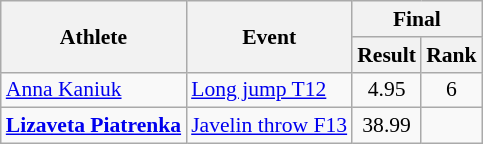<table class=wikitable style="font-size:90%">
<tr>
<th rowspan="2">Athlete</th>
<th rowspan="2">Event</th>
<th colspan="3">Final</th>
</tr>
<tr>
<th>Result</th>
<th>Rank</th>
</tr>
<tr align=center>
<td align=left><a href='#'>Anna Kaniuk</a></td>
<td align=left><a href='#'>Long jump T12</a></td>
<td>4.95</td>
<td>6</td>
</tr>
<tr align=center>
<td align=left><strong><a href='#'>Lizaveta Piatrenka</a></strong></td>
<td align=left><a href='#'>Javelin throw F13</a></td>
<td>38.99</td>
<td></td>
</tr>
</table>
